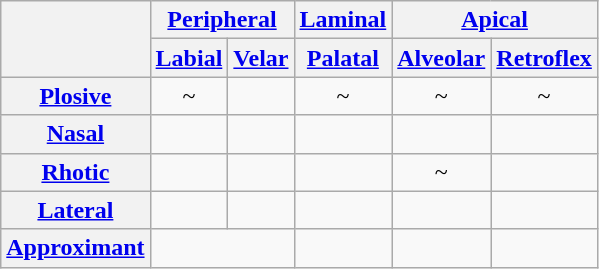<table class="wikitable" style="text-align: center;">
<tr>
<th rowspan="2"></th>
<th colspan="2"><a href='#'>Peripheral</a></th>
<th><a href='#'>Laminal</a></th>
<th colspan="2"><a href='#'>Apical</a></th>
</tr>
<tr>
<th><a href='#'>Labial</a></th>
<th><a href='#'>Velar</a></th>
<th><a href='#'>Palatal</a></th>
<th><a href='#'>Alveolar</a></th>
<th><a href='#'>Retroflex</a></th>
</tr>
<tr>
<th><a href='#'>Plosive</a></th>
<td>~</td>
<td></td>
<td>~</td>
<td>~</td>
<td>~</td>
</tr>
<tr>
<th><a href='#'>Nasal</a></th>
<td></td>
<td></td>
<td></td>
<td></td>
<td></td>
</tr>
<tr>
<th><a href='#'>Rhotic</a></th>
<td></td>
<td></td>
<td></td>
<td>~</td>
<td></td>
</tr>
<tr>
<th><a href='#'>Lateral</a></th>
<td></td>
<td></td>
<td></td>
<td></td>
<td></td>
</tr>
<tr>
<th><a href='#'>Approximant</a></th>
<td colspan="2"></td>
<td></td>
<td></td>
<td></td>
</tr>
</table>
